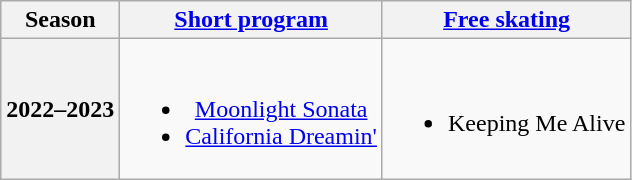<table class="wikitable" style="text-align:center">
<tr>
<th>Season</th>
<th><a href='#'>Short program</a></th>
<th><a href='#'>Free skating</a></th>
</tr>
<tr>
<th>2022–2023 <br></th>
<td><br><ul><li><a href='#'>Moonlight Sonata</a> <br></li><li><a href='#'>California Dreamin'</a> <br></li></ul></td>
<td><br><ul><li>Keeping Me Alive <br></li></ul></td>
</tr>
</table>
